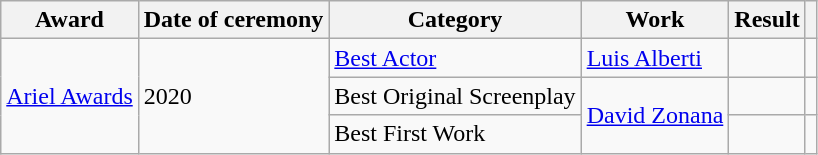<table class="wikitable sortable plainrowheaders">
<tr>
<th scope="col">Award</th>
<th scope="col">Date of ceremony</th>
<th scope="col">Category</th>
<th scope="col">Work</th>
<th scope="col">Result</th>
<th scope="col" class="unsortable"></th>
</tr>
<tr>
<td rowspan=3><a href='#'>Ariel Awards</a></td>
<td rowspan=3>2020</td>
<td><a href='#'>Best Actor</a></td>
<td><a href='#'>Luis Alberti</a></td>
<td></td>
<td></td>
</tr>
<tr>
<td>Best Original Screenplay</td>
<td rowspan=2><a href='#'>David Zonana</a></td>
<td></td>
<td></td>
</tr>
<tr>
<td>Best First Work</td>
<td></td>
<td></td>
</tr>
</table>
